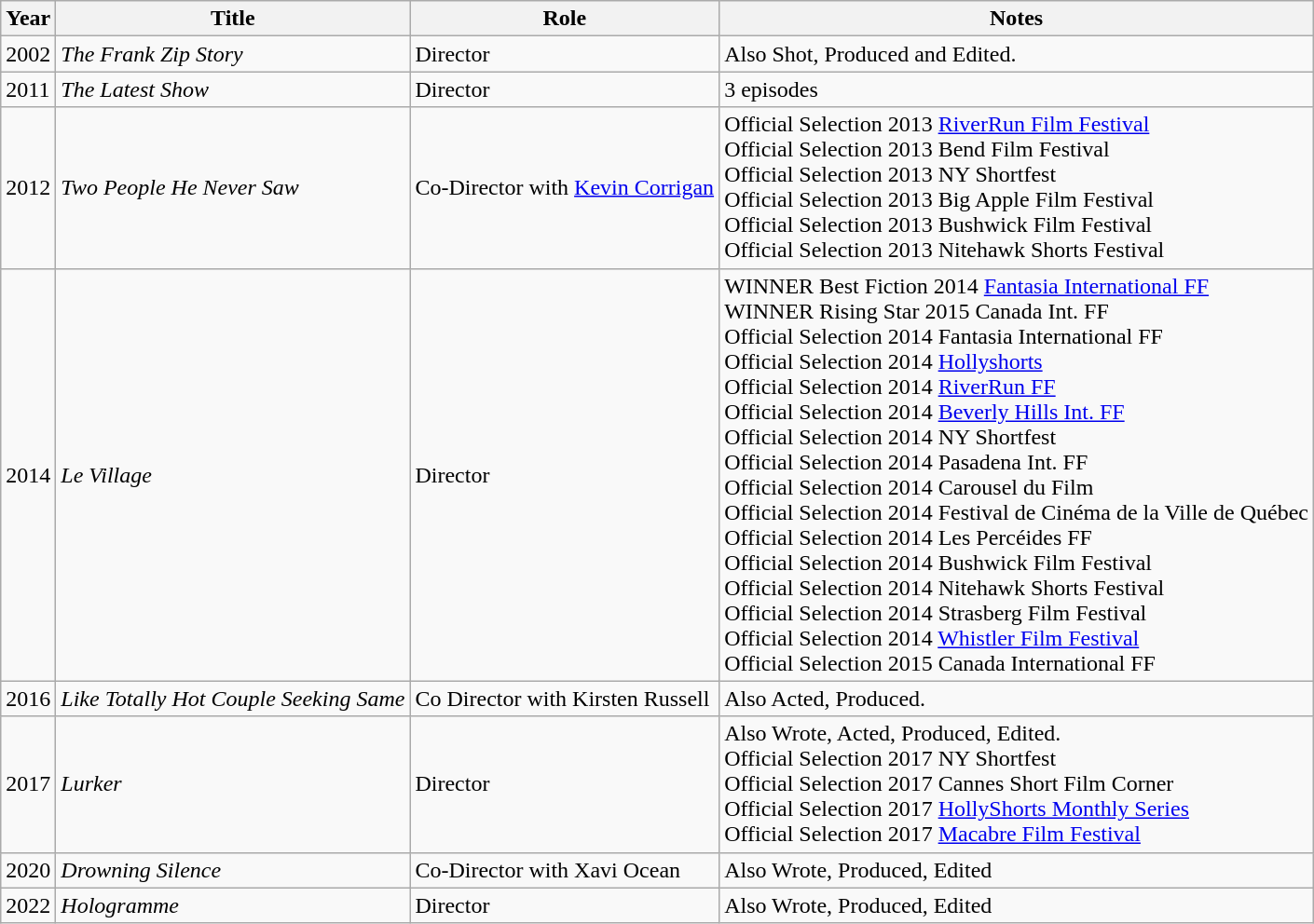<table class="wikitable sortable">
<tr>
<th>Year</th>
<th>Title</th>
<th>Role</th>
<th class="unsortable">Notes</th>
</tr>
<tr>
<td>2002</td>
<td><em>The Frank Zip Story</em></td>
<td>Director</td>
<td>Also Shot, Produced and Edited.</td>
</tr>
<tr>
<td>2011</td>
<td><em>The Latest Show</em></td>
<td>Director</td>
<td>3 episodes</td>
</tr>
<tr>
<td>2012</td>
<td><em>Two People He Never Saw</em></td>
<td>Co-Director with <a href='#'>Kevin Corrigan</a></td>
<td>Official Selection 2013 <a href='#'>RiverRun Film Festival</a><br>Official Selection 2013 Bend Film Festival<br>Official Selection 2013 NY Shortfest<br>Official Selection 2013 Big Apple Film Festival<br>Official Selection 2013 Bushwick Film Festival<br>Official Selection 2013 Nitehawk Shorts Festival</td>
</tr>
<tr>
<td>2014</td>
<td><em>Le Village</em></td>
<td>Director</td>
<td>WINNER Best Fiction 2014 <a href='#'>Fantasia International FF</a><br>WINNER Rising Star 2015 Canada Int. FF<br>Official Selection 2014 Fantasia International FF<br>Official Selection 2014 <a href='#'>Hollyshorts</a><br>Official Selection 2014 <a href='#'>RiverRun FF</a><br>Official Selection 2014 <a href='#'>Beverly Hills Int. FF</a><br>Official Selection 2014 NY Shortfest<br>Official Selection 2014 Pasadena Int. FF<br>Official Selection 2014 Carousel du Film<br>Official Selection 2014 Festival de Cinéma de la Ville de Québec<br>Official Selection 2014 Les Percéides FF<br>Official Selection 2014 Bushwick Film Festival<br>Official Selection 2014 Nitehawk Shorts Festival<br>Official Selection 2014 Strasberg Film Festival<br>Official Selection 2014 <a href='#'>Whistler Film Festival</a><br>Official Selection 2015 Canada International FF</td>
</tr>
<tr>
<td>2016</td>
<td><em>Like Totally Hot Couple Seeking Same</em></td>
<td>Co Director with Kirsten Russell</td>
<td>Also Acted, Produced.</td>
</tr>
<tr>
<td>2017</td>
<td><em>Lurker</em></td>
<td>Director</td>
<td>Also Wrote, Acted, Produced, Edited.<br>Official Selection 2017 NY Shortfest<br>Official Selection 2017 Cannes Short Film Corner<br>Official Selection 2017 <a href='#'>HollyShorts Monthly Series</a><br>Official Selection 2017 <a href='#'>Macabre Film Festival</a></td>
</tr>
<tr>
<td>2020</td>
<td><em>Drowning Silence</em></td>
<td>Co-Director with Xavi Ocean</td>
<td>Also Wrote, Produced, Edited</td>
</tr>
<tr>
<td>2022</td>
<td><em>Hologramme</em></td>
<td>Director</td>
<td>Also Wrote, Produced, Edited</td>
</tr>
</table>
